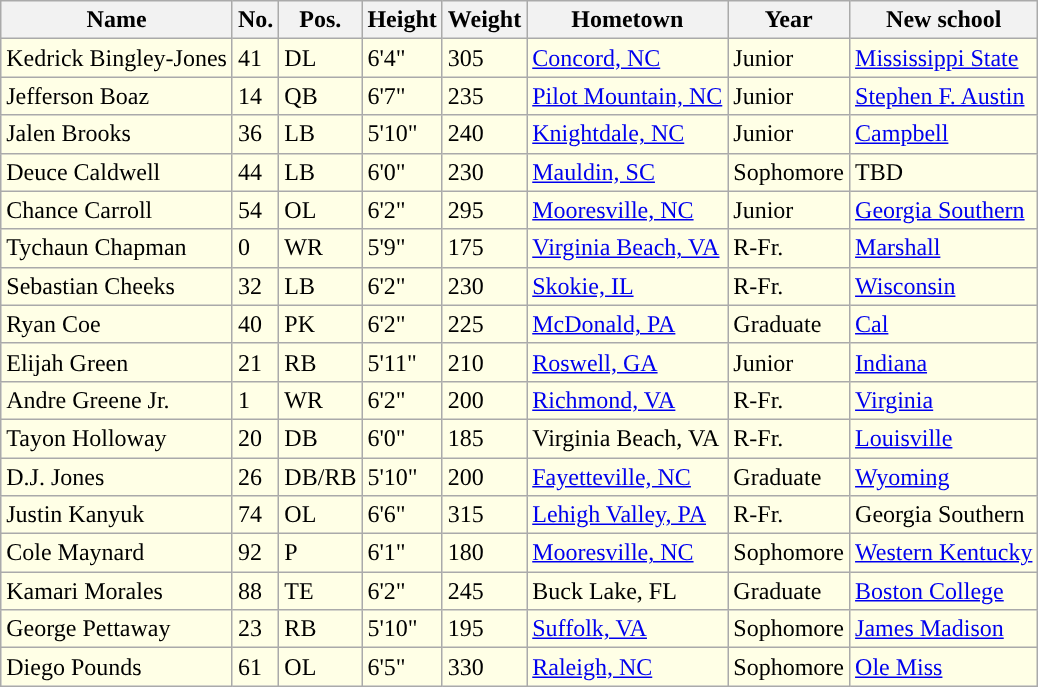<table class="wikitable sortable">
<tr>
<th>Name</th>
<th>No.</th>
<th>Pos.</th>
<th>Height</th>
<th>Weight</th>
<th>Hometown</th>
<th>Year</th>
<th class="unsortable">New school</th>
</tr>
<tr style="background:#FFFFE6;">
<td>Kedrick Bingley-Jones</td>
<td>41</td>
<td>DL</td>
<td>6'4"</td>
<td>305</td>
<td><a href='#'>Concord, NC</a></td>
<td>Junior</td>
<td><a href='#'>Mississippi State</a></td>
</tr>
<tr style="background:#FFFFE6;">
<td>Jefferson Boaz</td>
<td>14</td>
<td>QB</td>
<td>6'7"</td>
<td>235</td>
<td><a href='#'>Pilot Mountain, NC</a></td>
<td>Junior</td>
<td><a href='#'>Stephen F. Austin</a></td>
</tr>
<tr style="background:#FFFFE6;">
<td>Jalen Brooks</td>
<td>36</td>
<td>LB</td>
<td>5'10"</td>
<td>240</td>
<td><a href='#'>Knightdale, NC</a></td>
<td>Junior</td>
<td><a href='#'>Campbell</a></td>
</tr>
<tr style="background:#FFFFE6;">
<td>Deuce Caldwell</td>
<td>44</td>
<td>LB</td>
<td>6'0"</td>
<td>230</td>
<td><a href='#'>Mauldin, SC</a></td>
<td>Sophomore</td>
<td>TBD</td>
</tr>
<tr style="background:#FFFFE6;">
<td>Chance Carroll</td>
<td>54</td>
<td>OL</td>
<td>6'2"</td>
<td>295</td>
<td><a href='#'>Mooresville, NC</a></td>
<td>Junior</td>
<td><a href='#'>Georgia Southern</a></td>
</tr>
<tr style="background:#FFFFE6;">
<td>Tychaun Chapman</td>
<td>0</td>
<td>WR</td>
<td>5'9"</td>
<td>175</td>
<td><a href='#'>Virginia Beach, VA</a></td>
<td>R-Fr.</td>
<td><a href='#'>Marshall</a></td>
</tr>
<tr style="background:#FFFFE6;">
<td>Sebastian Cheeks</td>
<td>32</td>
<td>LB</td>
<td>6'2"</td>
<td>230</td>
<td><a href='#'>Skokie, IL</a></td>
<td>R-Fr.</td>
<td><a href='#'>Wisconsin</a></td>
</tr>
<tr style="background:#FFFFE6;">
<td>Ryan Coe</td>
<td>40</td>
<td>PK</td>
<td>6'2"</td>
<td>225</td>
<td><a href='#'>McDonald, PA</a></td>
<td>Graduate</td>
<td><a href='#'>Cal</a></td>
</tr>
<tr style="background:#FFFFE6;">
<td>Elijah Green</td>
<td>21</td>
<td>RB</td>
<td>5'11"</td>
<td>210</td>
<td><a href='#'>Roswell, GA</a></td>
<td>Junior</td>
<td><a href='#'>Indiana</a></td>
</tr>
<tr style="background:#FFFFE6;">
<td>Andre Greene Jr.</td>
<td>1</td>
<td>WR</td>
<td>6'2"</td>
<td>200</td>
<td><a href='#'>Richmond, VA</a></td>
<td>R-Fr.</td>
<td><a href='#'>Virginia</a></td>
</tr>
<tr style="background:#FFFFE6;">
<td>Tayon Holloway</td>
<td>20</td>
<td>DB</td>
<td>6'0"</td>
<td>185</td>
<td>Virginia Beach, VA</td>
<td>R-Fr.</td>
<td><a href='#'>Louisville</a></td>
</tr>
<tr style="background:#FFFFE6;">
<td>D.J. Jones</td>
<td>26</td>
<td>DB/RB</td>
<td>5'10"</td>
<td>200</td>
<td><a href='#'>Fayetteville, NC</a></td>
<td>Graduate</td>
<td><a href='#'>Wyoming</a></td>
</tr>
<tr style="background:#FFFFE6;">
<td>Justin Kanyuk</td>
<td>74</td>
<td>OL</td>
<td>6'6"</td>
<td>315</td>
<td><a href='#'>Lehigh Valley, PA</a></td>
<td>R-Fr.</td>
<td>Georgia Southern</td>
</tr>
<tr style="background:#FFFFE6;">
<td>Cole Maynard</td>
<td>92</td>
<td>P</td>
<td>6'1"</td>
<td>180</td>
<td><a href='#'>Mooresville, NC</a></td>
<td>Sophomore</td>
<td><a href='#'>Western Kentucky</a></td>
</tr>
<tr style="background:#FFFFE6;">
<td>Kamari Morales</td>
<td>88</td>
<td>TE</td>
<td>6'2"</td>
<td>245</td>
<td>Buck Lake, FL</td>
<td>Graduate</td>
<td><a href='#'>Boston College</a></td>
</tr>
<tr style="background:#FFFFE6;">
<td>George Pettaway</td>
<td>23</td>
<td>RB</td>
<td>5'10"</td>
<td>195</td>
<td><a href='#'>Suffolk, VA</a></td>
<td>Sophomore</td>
<td><a href='#'>James Madison</a></td>
</tr>
<tr style="background:#FFFFE6;">
<td>Diego Pounds</td>
<td>61</td>
<td>OL</td>
<td>6'5"</td>
<td>330</td>
<td><a href='#'>Raleigh, NC</a></td>
<td>Sophomore</td>
<td><a href='#'>Ole Miss</a></td>
</tr>
</table>
